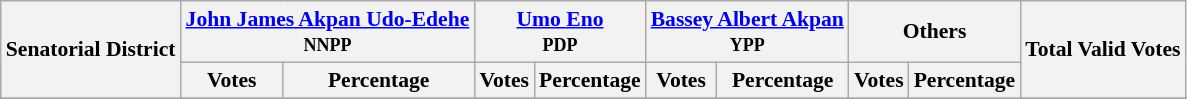<table class="wikitable sortable" style=" font-size: 90%">
<tr>
<th rowspan="2">Senatorial District</th>
<th colspan="2"><a href='#'>John James Akpan Udo-Edehe</a><br><small>NNPP</small></th>
<th colspan="2"><a href='#'>Umo Eno</a><br><small>PDP</small></th>
<th colspan="2"><a href='#'>Bassey Albert Akpan</a><br><small>YPP</small></th>
<th colspan="2">Others</th>
<th rowspan="2">Total Valid Votes</th>
</tr>
<tr>
<th>Votes</th>
<th>Percentage</th>
<th>Votes</th>
<th>Percentage</th>
<th>Votes</th>
<th>Percentage</th>
<th>Votes</th>
<th>Percentage</th>
</tr>
<tr>
</tr>
<tr>
</tr>
<tr>
</tr>
<tr>
</tr>
<tr>
</tr>
<tr>
</tr>
</table>
